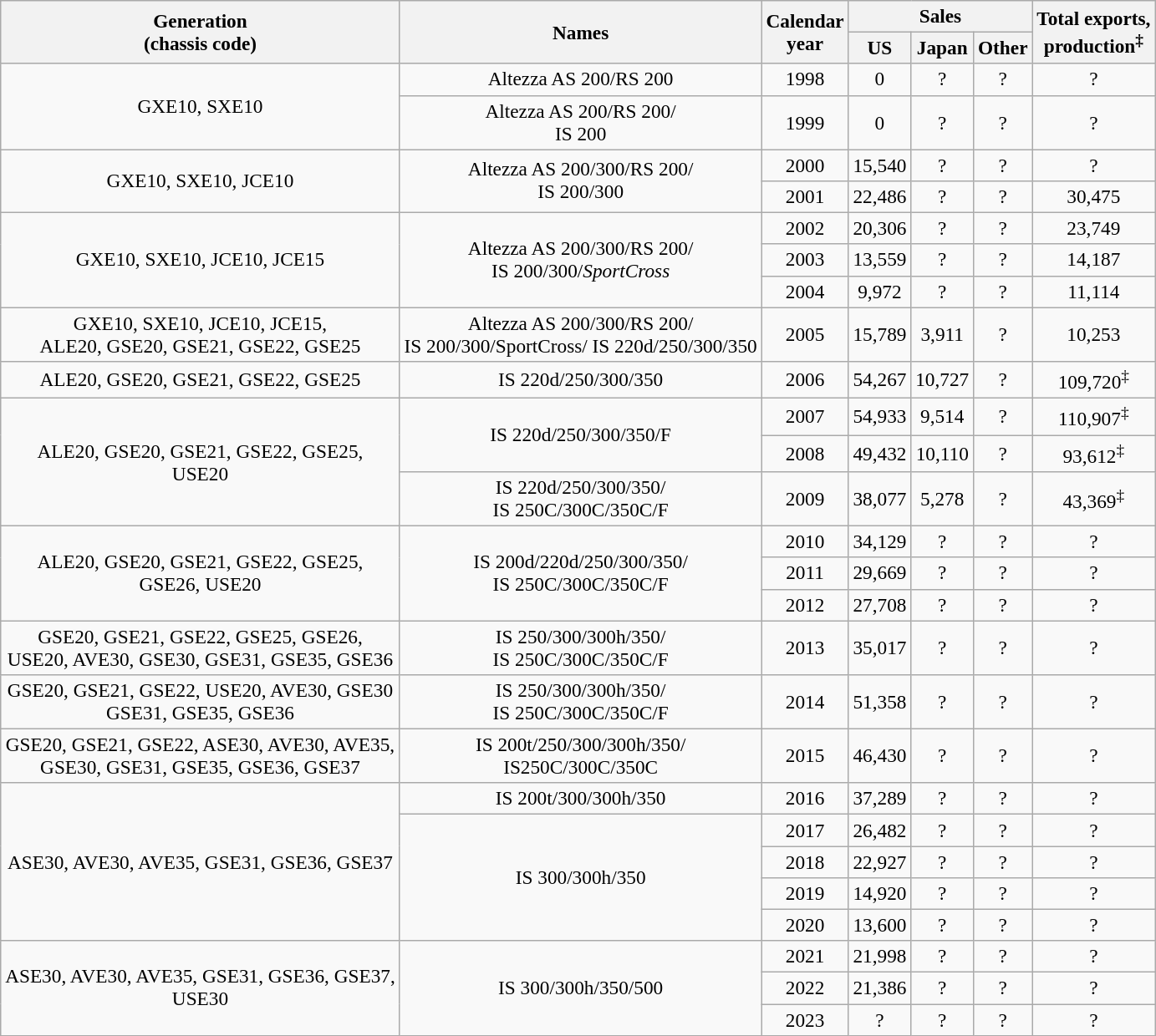<table class="wikitable" style="font-size:97%; text-align:center;">
<tr>
<th rowspan=2>Generation <br>(chassis code)</th>
<th rowspan=2>Names</th>
<th rowspan=2>Calendar <br>year</th>
<th colspan="3">Sales</th>
<th rowspan=2>Total exports, <br>production<sup>‡</sup></th>
</tr>
<tr>
<th>US</th>
<th>Japan</th>
<th>Other</th>
</tr>
<tr>
<td rowspan="2">GXE10, SXE10</td>
<td>Altezza AS 200/RS 200</td>
<td>1998</td>
<td>0</td>
<td>?</td>
<td>?</td>
<td>?</td>
</tr>
<tr>
<td>Altezza AS 200/RS 200/<br>IS 200</td>
<td>1999</td>
<td>0</td>
<td>?</td>
<td>?</td>
<td>?</td>
</tr>
<tr>
<td rowspan="2">GXE10, SXE10, JCE10</td>
<td rowspan="2">Altezza AS 200/300/RS 200/<br>IS 200/300</td>
<td>2000</td>
<td>15,540</td>
<td>?</td>
<td>?</td>
<td>?</td>
</tr>
<tr>
<td>2001</td>
<td>22,486</td>
<td>?</td>
<td>?</td>
<td>30,475</td>
</tr>
<tr>
<td rowspan="3">GXE10, SXE10, JCE10, JCE15</td>
<td rowspan="3">Altezza AS 200/300/RS 200/<br>IS 200/300/<em>SportCross</em></td>
<td>2002</td>
<td>20,306</td>
<td>?</td>
<td>?</td>
<td>23,749</td>
</tr>
<tr>
<td>2003</td>
<td>13,559</td>
<td>?</td>
<td>?</td>
<td>14,187</td>
</tr>
<tr>
<td>2004</td>
<td>9,972</td>
<td>?</td>
<td>?</td>
<td>11,114</td>
</tr>
<tr>
<td>GXE10, SXE10, JCE10, JCE15,<br>ALE20, GSE20, GSE21, GSE22, GSE25</td>
<td>Altezza AS 200/300/RS 200/<br>IS 200/300/SportCross/
IS 220d/250/300/350</td>
<td>2005</td>
<td>15,789</td>
<td>3,911</td>
<td>?</td>
<td>10,253</td>
</tr>
<tr>
<td>ALE20, GSE20, GSE21, GSE22, GSE25</td>
<td>IS 220d/250/300/350</td>
<td>2006</td>
<td>54,267</td>
<td>10,727</td>
<td>?</td>
<td>109,720<sup>‡</sup></td>
</tr>
<tr>
<td rowspan="3">ALE20, GSE20, GSE21, GSE22, GSE25,<br>USE20</td>
<td rowspan="2">IS 220d/250/300/350/F</td>
<td>2007</td>
<td>54,933</td>
<td>9,514</td>
<td>?</td>
<td>110,907<sup>‡</sup></td>
</tr>
<tr>
<td>2008</td>
<td>49,432</td>
<td>10,110</td>
<td>?</td>
<td>93,612<sup>‡</sup></td>
</tr>
<tr>
<td>IS 220d/250/300/350/<br>IS 250C/300C/350C/F</td>
<td>2009</td>
<td>38,077</td>
<td>5,278</td>
<td>?</td>
<td>43,369<sup>‡</sup></td>
</tr>
<tr>
<td rowspan="3">ALE20, GSE20, GSE21, GSE22, GSE25,<br>GSE26, USE20</td>
<td rowspan="3">IS 200d/220d/250/300/350/<br>IS 250C/300C/350C/F</td>
<td>2010</td>
<td>34,129</td>
<td>?</td>
<td>?</td>
<td>?</td>
</tr>
<tr>
<td>2011</td>
<td>29,669</td>
<td>?</td>
<td>?</td>
<td>?</td>
</tr>
<tr>
<td>2012</td>
<td>27,708</td>
<td>?</td>
<td>?</td>
<td>?</td>
</tr>
<tr ->
<td>GSE20, GSE21, GSE22, GSE25, GSE26,<br>USE20, AVE30, GSE30, GSE31, GSE35, GSE36</td>
<td>IS 250/300/300h/350/<br>IS 250C/300C/350C/F</td>
<td>2013</td>
<td>35,017</td>
<td>?</td>
<td>?</td>
<td>?</td>
</tr>
<tr>
<td>GSE20, GSE21, GSE22, USE20, AVE30, GSE30<br>GSE31, GSE35, GSE36</td>
<td>IS 250/300/300h/350/<br>IS 250C/300C/350C/F</td>
<td>2014</td>
<td>51,358</td>
<td>?</td>
<td>?</td>
<td>?</td>
</tr>
<tr>
<td>GSE20, GSE21, GSE22, ASE30, AVE30, AVE35,<br>GSE30, GSE31, GSE35, GSE36, GSE37</td>
<td>IS 200t/250/300/300h/350/<br>IS250C/300C/350C</td>
<td>2015</td>
<td>46,430</td>
<td>?</td>
<td>?</td>
<td>?</td>
</tr>
<tr>
<td rowspan="5">ASE30, AVE30, AVE35, GSE31, GSE36, GSE37</td>
<td>IS 200t/300/300h/350</td>
<td>2016</td>
<td>37,289</td>
<td>?</td>
<td>?</td>
<td>?</td>
</tr>
<tr>
<td rowspan="4">IS 300/300h/350</td>
<td>2017</td>
<td>26,482</td>
<td>?</td>
<td>?</td>
<td>?</td>
</tr>
<tr>
<td>2018</td>
<td>22,927</td>
<td>?</td>
<td>?</td>
<td>?</td>
</tr>
<tr>
<td>2019</td>
<td>14,920</td>
<td>?</td>
<td>?</td>
<td>?</td>
</tr>
<tr>
<td>2020</td>
<td>13,600</td>
<td>?</td>
<td>?</td>
<td>?</td>
</tr>
<tr>
<td rowspan="3">ASE30, AVE30, AVE35, GSE31, GSE36, GSE37,<br>USE30</td>
<td rowspan="3">IS 300/300h/350/500</td>
<td>2021</td>
<td>21,998</td>
<td>?</td>
<td>?</td>
<td>?</td>
</tr>
<tr>
<td>2022</td>
<td>21,386</td>
<td>?</td>
<td>?</td>
<td>?</td>
</tr>
<tr>
<td>2023</td>
<td>?</td>
<td>?</td>
<td>?</td>
<td>?</td>
</tr>
</table>
